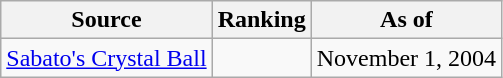<table class="wikitable" style="text-align:center">
<tr>
<th>Source</th>
<th>Ranking</th>
<th>As of</th>
</tr>
<tr>
<td align=left><a href='#'>Sabato's Crystal Ball</a></td>
<td></td>
<td>November 1, 2004</td>
</tr>
</table>
